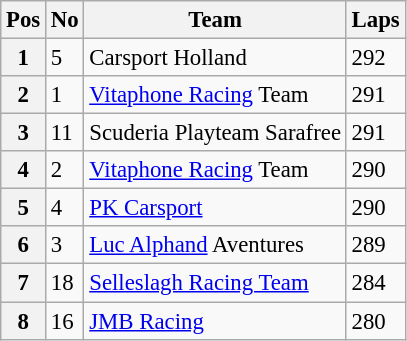<table class="wikitable" style="font-size: 95%;">
<tr>
<th>Pos</th>
<th>No</th>
<th>Team</th>
<th>Laps</th>
</tr>
<tr>
<th>1</th>
<td>5</td>
<td> Carsport Holland</td>
<td>292</td>
</tr>
<tr>
<th>2</th>
<td>1</td>
<td> <a href='#'>Vitaphone Racing</a> Team</td>
<td>291</td>
</tr>
<tr>
<th>3</th>
<td>11</td>
<td> Scuderia Playteam Sarafree</td>
<td>291</td>
</tr>
<tr>
<th>4</th>
<td>2</td>
<td> <a href='#'>Vitaphone Racing</a> Team</td>
<td>290</td>
</tr>
<tr>
<th>5</th>
<td>4</td>
<td> <a href='#'>PK Carsport</a></td>
<td>290</td>
</tr>
<tr>
<th>6</th>
<td>3</td>
<td> <a href='#'>Luc Alphand</a> Aventures</td>
<td>289</td>
</tr>
<tr>
<th>7</th>
<td>18</td>
<td> <a href='#'>Selleslagh Racing Team</a></td>
<td>284</td>
</tr>
<tr>
<th>8</th>
<td>16</td>
<td> <a href='#'>JMB Racing</a></td>
<td>280</td>
</tr>
</table>
